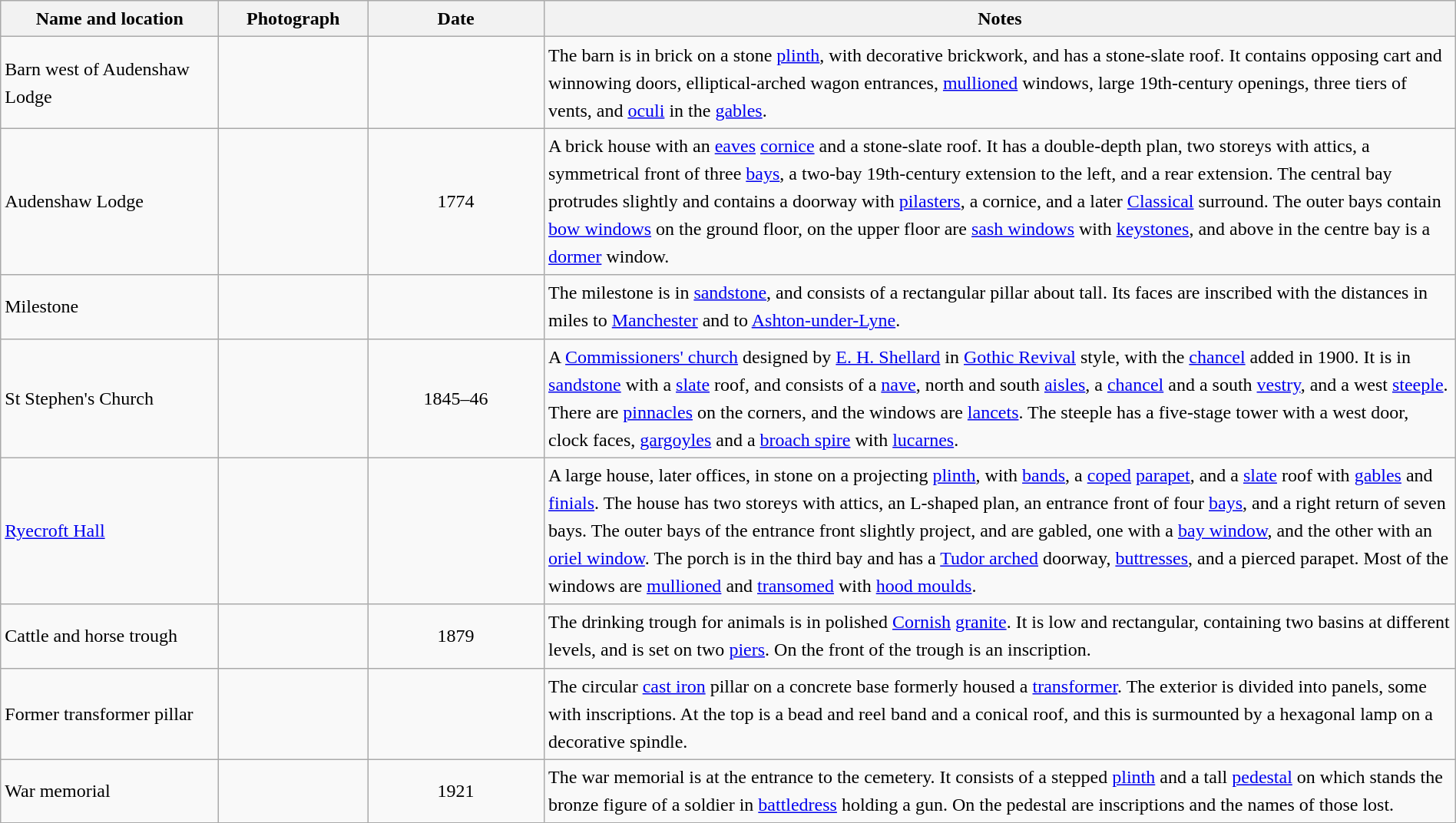<table class="wikitable sortable plainrowheaders" style="width:100%;border:0px;text-align:left;line-height:150%;">
<tr>
<th scope="col"  style="width:150px">Name and location</th>
<th scope="col"  style="width:100px" class="unsortable">Photograph</th>
<th scope="col"  style="width:120px">Date</th>
<th scope="col"  style="width:650px" class="unsortable">Notes</th>
</tr>
<tr>
<td>Barn west of Audenshaw Lodge<br><small></small></td>
<td></td>
<td align="center"></td>
<td>The barn is in brick on a stone <a href='#'>plinth</a>, with decorative brickwork, and has a stone-slate roof. It contains opposing cart and winnowing doors, elliptical-arched wagon entrances, <a href='#'>mullioned</a> windows, large 19th-century openings, three tiers of vents, and <a href='#'>oculi</a> in the <a href='#'>gables</a>.</td>
</tr>
<tr>
<td>Audenshaw Lodge<br><small></small></td>
<td></td>
<td align="center">1774</td>
<td>A brick house with an <a href='#'>eaves</a> <a href='#'>cornice</a> and a stone-slate roof. It has a double-depth plan, two storeys with attics, a symmetrical front of three <a href='#'>bays</a>, a two-bay 19th-century extension to the left, and a rear extension. The central bay protrudes slightly and contains a doorway with <a href='#'>pilasters</a>, a cornice, and a later <a href='#'>Classical</a> surround. The outer bays contain <a href='#'>bow windows</a> on the ground floor, on the upper floor are <a href='#'>sash windows</a> with <a href='#'>keystones</a>, and above in the centre bay is a <a href='#'>dormer</a> window.</td>
</tr>
<tr>
<td>Milestone<br><small></small></td>
<td></td>
<td align="center"></td>
<td>The milestone is in <a href='#'>sandstone</a>, and consists of a rectangular pillar about  tall. Its faces are inscribed with the distances in miles to <a href='#'>Manchester</a> and to <a href='#'>Ashton-under-Lyne</a>.</td>
</tr>
<tr>
<td>St Stephen's Church<br><small></small></td>
<td></td>
<td align="center">1845–46</td>
<td>A <a href='#'>Commissioners' church</a> designed by <a href='#'>E. H. Shellard</a> in <a href='#'>Gothic Revival</a> style, with the <a href='#'>chancel</a> added in 1900. It is in <a href='#'>sandstone</a> with a <a href='#'>slate</a> roof, and consists of a <a href='#'>nave</a>, north and south <a href='#'>aisles</a>, a <a href='#'>chancel</a> and a south <a href='#'>vestry</a>, and a west <a href='#'>steeple</a>. There are <a href='#'>pinnacles</a> on the corners, and the windows are <a href='#'>lancets</a>. The steeple has a five-stage tower with a west door, clock faces, <a href='#'>gargoyles</a> and a <a href='#'>broach spire</a> with <a href='#'>lucarnes</a>.</td>
</tr>
<tr>
<td><a href='#'>Ryecroft Hall</a><br><small></small></td>
<td></td>
<td align="center"></td>
<td>A large house, later offices, in stone on a projecting <a href='#'>plinth</a>, with <a href='#'>bands</a>, a <a href='#'>coped</a> <a href='#'>parapet</a>, and a <a href='#'>slate</a> roof with <a href='#'>gables</a> and <a href='#'>finials</a>. The house has two storeys with attics, an L-shaped plan, an entrance front of four <a href='#'>bays</a>, and a right return of seven bays. The outer bays of the entrance front slightly project, and are gabled, one with a <a href='#'>bay window</a>, and the other with an <a href='#'>oriel window</a>. The porch is in the third bay and has a <a href='#'>Tudor arched</a> doorway, <a href='#'>buttresses</a>, and a pierced parapet. Most of the windows are <a href='#'>mullioned</a> and <a href='#'>transomed</a> with <a href='#'>hood moulds</a>.</td>
</tr>
<tr>
<td>Cattle and horse trough<br><small></small></td>
<td></td>
<td align="center">1879</td>
<td>The drinking trough for animals is in polished <a href='#'>Cornish</a> <a href='#'>granite</a>. It is low and rectangular, containing two basins at different levels, and is set on two <a href='#'>piers</a>. On the front of the trough is an inscription.</td>
</tr>
<tr>
<td>Former transformer pillar<br><small></small></td>
<td></td>
<td align="center"></td>
<td>The circular <a href='#'>cast iron</a> pillar on a concrete base formerly housed a <a href='#'>transformer</a>. The exterior is divided into panels, some with inscriptions. At the top is a bead and reel band and a conical roof, and this is surmounted by a hexagonal lamp on a decorative spindle.</td>
</tr>
<tr>
<td>War memorial<br><small></small></td>
<td></td>
<td align="center">1921</td>
<td>The war memorial is at the entrance to the cemetery. It consists of a stepped <a href='#'>plinth</a> and a tall <a href='#'>pedestal</a> on which stands the bronze figure of a soldier in <a href='#'>battledress</a> holding a gun. On the pedestal are inscriptions and the names of those lost.</td>
</tr>
<tr>
</tr>
</table>
